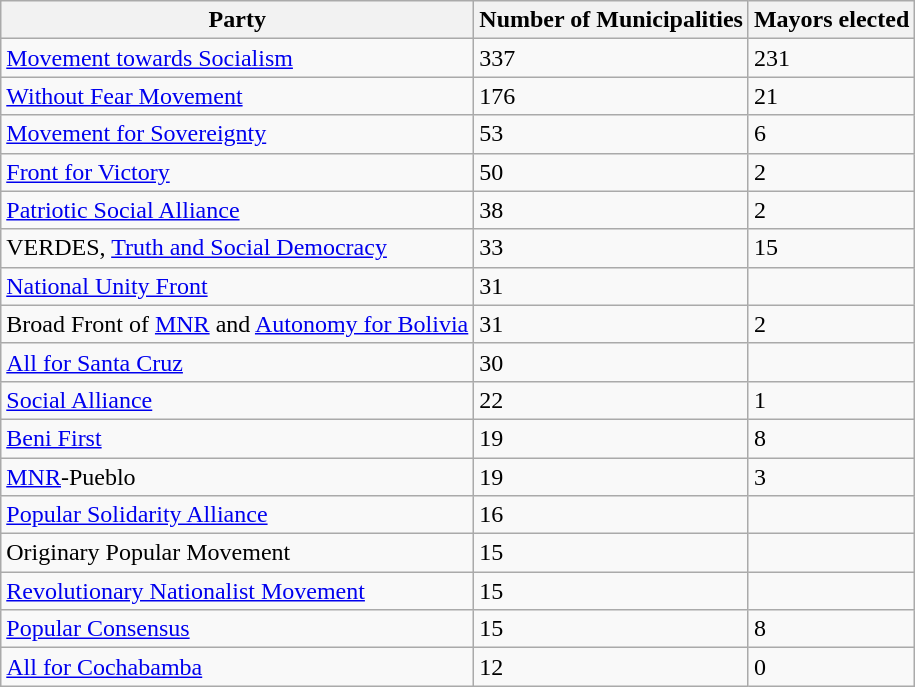<table class="wikitable sortable">
<tr>
<th>Party</th>
<th>Number of Municipalities</th>
<th>Mayors elected</th>
</tr>
<tr>
<td><a href='#'>Movement towards Socialism</a></td>
<td>337</td>
<td>231</td>
</tr>
<tr>
<td><a href='#'>Without Fear Movement</a></td>
<td>176</td>
<td>21</td>
</tr>
<tr>
<td><a href='#'>Movement for Sovereignty</a></td>
<td>53</td>
<td>6</td>
</tr>
<tr>
<td><a href='#'>Front for Victory</a></td>
<td>50</td>
<td>2</td>
</tr>
<tr>
<td><a href='#'>Patriotic Social Alliance</a></td>
<td>38</td>
<td>2</td>
</tr>
<tr>
<td>VERDES, <a href='#'>Truth and Social Democracy</a></td>
<td>33</td>
<td>15</td>
</tr>
<tr>
<td><a href='#'>National Unity Front</a></td>
<td>31</td>
</tr>
<tr>
<td>Broad Front of <a href='#'>MNR</a> and <a href='#'>Autonomy for Bolivia</a></td>
<td>31</td>
<td>2</td>
</tr>
<tr>
<td><a href='#'>All for Santa Cruz</a></td>
<td>30</td>
<td></td>
</tr>
<tr>
<td><a href='#'>Social Alliance</a></td>
<td>22</td>
<td>1</td>
</tr>
<tr>
<td><a href='#'>Beni First</a></td>
<td>19</td>
<td>8</td>
</tr>
<tr>
<td><a href='#'>MNR</a>-Pueblo</td>
<td>19</td>
<td>3</td>
</tr>
<tr>
<td><a href='#'>Popular Solidarity Alliance</a></td>
<td>16</td>
<td></td>
</tr>
<tr>
<td>Originary Popular Movement</td>
<td>15</td>
<td></td>
</tr>
<tr>
<td><a href='#'>Revolutionary Nationalist Movement</a></td>
<td>15</td>
<td></td>
</tr>
<tr>
<td><a href='#'>Popular Consensus</a></td>
<td>15</td>
<td>8</td>
</tr>
<tr>
<td><a href='#'>All for Cochabamba</a></td>
<td>12</td>
<td>0</td>
</tr>
</table>
